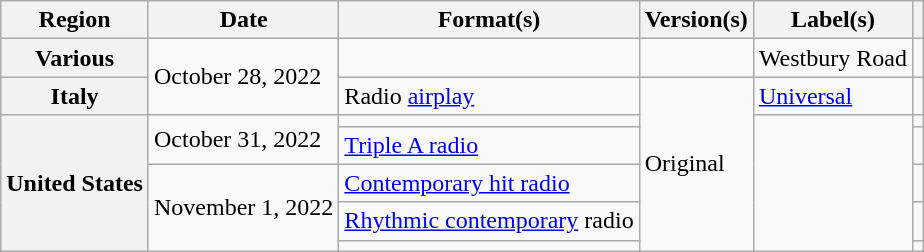<table class="wikitable plainrowheaders">
<tr>
<th scope="col">Region</th>
<th scope="col">Date</th>
<th scope="col">Format(s)</th>
<th scope="col">Version(s)</th>
<th scope="col">Label(s)</th>
<th scope="col"></th>
</tr>
<tr>
<th scope="row">Various</th>
<td rowspan="2">October 28, 2022</td>
<td></td>
<td></td>
<td>Westbury Road</td>
<td style="text-align:center;"></td>
</tr>
<tr>
<th scope="row">Italy</th>
<td>Radio <a href='#'>airplay</a></td>
<td rowspan="6">Original</td>
<td><a href='#'>Universal</a></td>
<td style="text-align:center;"></td>
</tr>
<tr>
<th rowspan="5" scope="row">United States</th>
<td rowspan="2">October 31, 2022</td>
<td></td>
<td rowspan="5"></td>
<td style="text-align:center;"></td>
</tr>
<tr>
<td><a href='#'>Triple A radio</a></td>
<td style="text-align:center;"></td>
</tr>
<tr>
<td rowspan="3">November 1, 2022</td>
<td><a href='#'>Contemporary hit radio</a></td>
<td style="text-align:center;"></td>
</tr>
<tr>
<td><a href='#'>Rhythmic contemporary</a> radio</td>
<td style="text-align:center;"></td>
</tr>
<tr>
<td></td>
<td style="text-align:center;"></td>
</tr>
</table>
